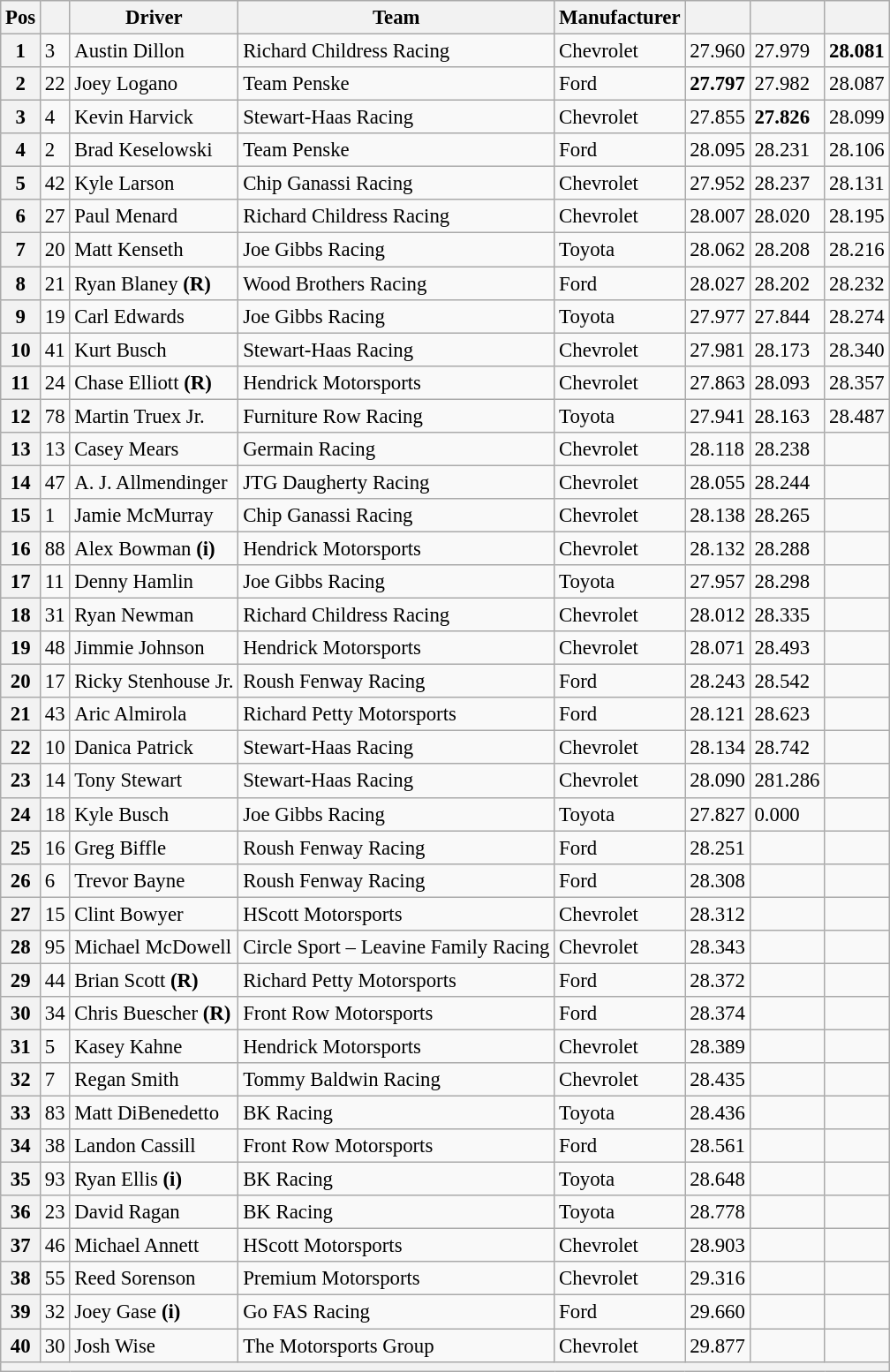<table class="wikitable" style="font-size:95%">
<tr>
<th>Pos</th>
<th></th>
<th>Driver</th>
<th>Team</th>
<th>Manufacturer</th>
<th></th>
<th></th>
<th></th>
</tr>
<tr>
<th>1</th>
<td>3</td>
<td>Austin Dillon</td>
<td>Richard Childress Racing</td>
<td>Chevrolet</td>
<td>27.960</td>
<td>27.979</td>
<td><strong>28.081</strong></td>
</tr>
<tr>
<th>2</th>
<td>22</td>
<td>Joey Logano</td>
<td>Team Penske</td>
<td>Ford</td>
<td><strong>27.797</strong></td>
<td>27.982</td>
<td>28.087</td>
</tr>
<tr>
<th>3</th>
<td>4</td>
<td>Kevin Harvick</td>
<td>Stewart-Haas Racing</td>
<td>Chevrolet</td>
<td>27.855</td>
<td><strong>27.826</strong></td>
<td>28.099</td>
</tr>
<tr>
<th>4</th>
<td>2</td>
<td>Brad Keselowski</td>
<td>Team Penske</td>
<td>Ford</td>
<td>28.095</td>
<td>28.231</td>
<td>28.106</td>
</tr>
<tr>
<th>5</th>
<td>42</td>
<td>Kyle Larson</td>
<td>Chip Ganassi Racing</td>
<td>Chevrolet</td>
<td>27.952</td>
<td>28.237</td>
<td>28.131</td>
</tr>
<tr>
<th>6</th>
<td>27</td>
<td>Paul Menard</td>
<td>Richard Childress Racing</td>
<td>Chevrolet</td>
<td>28.007</td>
<td>28.020</td>
<td>28.195</td>
</tr>
<tr>
<th>7</th>
<td>20</td>
<td>Matt Kenseth</td>
<td>Joe Gibbs Racing</td>
<td>Toyota</td>
<td>28.062</td>
<td>28.208</td>
<td>28.216</td>
</tr>
<tr>
<th>8</th>
<td>21</td>
<td>Ryan Blaney <strong>(R)</strong></td>
<td>Wood Brothers Racing</td>
<td>Ford</td>
<td>28.027</td>
<td>28.202</td>
<td>28.232</td>
</tr>
<tr>
<th>9</th>
<td>19</td>
<td>Carl Edwards</td>
<td>Joe Gibbs Racing</td>
<td>Toyota</td>
<td>27.977</td>
<td>27.844</td>
<td>28.274</td>
</tr>
<tr>
<th>10</th>
<td>41</td>
<td>Kurt Busch</td>
<td>Stewart-Haas Racing</td>
<td>Chevrolet</td>
<td>27.981</td>
<td>28.173</td>
<td>28.340</td>
</tr>
<tr>
<th>11</th>
<td>24</td>
<td>Chase Elliott <strong>(R)</strong></td>
<td>Hendrick Motorsports</td>
<td>Chevrolet</td>
<td>27.863</td>
<td>28.093</td>
<td>28.357</td>
</tr>
<tr>
<th>12</th>
<td>78</td>
<td>Martin Truex Jr.</td>
<td>Furniture Row Racing</td>
<td>Toyota</td>
<td>27.941</td>
<td>28.163</td>
<td>28.487</td>
</tr>
<tr>
<th>13</th>
<td>13</td>
<td>Casey Mears</td>
<td>Germain Racing</td>
<td>Chevrolet</td>
<td>28.118</td>
<td>28.238</td>
<td></td>
</tr>
<tr>
<th>14</th>
<td>47</td>
<td>A. J. Allmendinger</td>
<td>JTG Daugherty Racing</td>
<td>Chevrolet</td>
<td>28.055</td>
<td>28.244</td>
<td></td>
</tr>
<tr>
<th>15</th>
<td>1</td>
<td>Jamie McMurray</td>
<td>Chip Ganassi Racing</td>
<td>Chevrolet</td>
<td>28.138</td>
<td>28.265</td>
<td></td>
</tr>
<tr>
<th>16</th>
<td>88</td>
<td>Alex Bowman <strong>(i)</strong></td>
<td>Hendrick Motorsports</td>
<td>Chevrolet</td>
<td>28.132</td>
<td>28.288</td>
<td></td>
</tr>
<tr>
<th>17</th>
<td>11</td>
<td>Denny Hamlin</td>
<td>Joe Gibbs Racing</td>
<td>Toyota</td>
<td>27.957</td>
<td>28.298</td>
<td></td>
</tr>
<tr>
<th>18</th>
<td>31</td>
<td>Ryan Newman</td>
<td>Richard Childress Racing</td>
<td>Chevrolet</td>
<td>28.012</td>
<td>28.335</td>
<td></td>
</tr>
<tr>
<th>19</th>
<td>48</td>
<td>Jimmie Johnson</td>
<td>Hendrick Motorsports</td>
<td>Chevrolet</td>
<td>28.071</td>
<td>28.493</td>
<td></td>
</tr>
<tr>
<th>20</th>
<td>17</td>
<td>Ricky Stenhouse Jr.</td>
<td>Roush Fenway Racing</td>
<td>Ford</td>
<td>28.243</td>
<td>28.542</td>
<td></td>
</tr>
<tr>
<th>21</th>
<td>43</td>
<td>Aric Almirola</td>
<td>Richard Petty Motorsports</td>
<td>Ford</td>
<td>28.121</td>
<td>28.623</td>
<td></td>
</tr>
<tr>
<th>22</th>
<td>10</td>
<td>Danica Patrick</td>
<td>Stewart-Haas Racing</td>
<td>Chevrolet</td>
<td>28.134</td>
<td>28.742</td>
<td></td>
</tr>
<tr>
<th>23</th>
<td>14</td>
<td>Tony Stewart</td>
<td>Stewart-Haas Racing</td>
<td>Chevrolet</td>
<td>28.090</td>
<td>281.286</td>
<td></td>
</tr>
<tr>
<th>24</th>
<td>18</td>
<td>Kyle Busch</td>
<td>Joe Gibbs Racing</td>
<td>Toyota</td>
<td>27.827</td>
<td>0.000</td>
<td></td>
</tr>
<tr>
<th>25</th>
<td>16</td>
<td>Greg Biffle</td>
<td>Roush Fenway Racing</td>
<td>Ford</td>
<td>28.251</td>
<td></td>
<td></td>
</tr>
<tr>
<th>26</th>
<td>6</td>
<td>Trevor Bayne</td>
<td>Roush Fenway Racing</td>
<td>Ford</td>
<td>28.308</td>
<td></td>
<td></td>
</tr>
<tr>
<th>27</th>
<td>15</td>
<td>Clint Bowyer</td>
<td>HScott Motorsports</td>
<td>Chevrolet</td>
<td>28.312</td>
<td></td>
<td></td>
</tr>
<tr>
<th>28</th>
<td>95</td>
<td>Michael McDowell</td>
<td>Circle Sport – Leavine Family Racing</td>
<td>Chevrolet</td>
<td>28.343</td>
<td></td>
<td></td>
</tr>
<tr>
<th>29</th>
<td>44</td>
<td>Brian Scott <strong>(R)</strong></td>
<td>Richard Petty Motorsports</td>
<td>Ford</td>
<td>28.372</td>
<td></td>
<td></td>
</tr>
<tr>
<th>30</th>
<td>34</td>
<td>Chris Buescher <strong>(R)</strong></td>
<td>Front Row Motorsports</td>
<td>Ford</td>
<td>28.374</td>
<td></td>
<td></td>
</tr>
<tr>
<th>31</th>
<td>5</td>
<td>Kasey Kahne</td>
<td>Hendrick Motorsports</td>
<td>Chevrolet</td>
<td>28.389</td>
<td></td>
<td></td>
</tr>
<tr>
<th>32</th>
<td>7</td>
<td>Regan Smith</td>
<td>Tommy Baldwin Racing</td>
<td>Chevrolet</td>
<td>28.435</td>
<td></td>
<td></td>
</tr>
<tr>
<th>33</th>
<td>83</td>
<td>Matt DiBenedetto</td>
<td>BK Racing</td>
<td>Toyota</td>
<td>28.436</td>
<td></td>
<td></td>
</tr>
<tr>
<th>34</th>
<td>38</td>
<td>Landon Cassill</td>
<td>Front Row Motorsports</td>
<td>Ford</td>
<td>28.561</td>
<td></td>
<td></td>
</tr>
<tr>
<th>35</th>
<td>93</td>
<td>Ryan Ellis <strong>(i)</strong></td>
<td>BK Racing</td>
<td>Toyota</td>
<td>28.648</td>
<td></td>
<td></td>
</tr>
<tr>
<th>36</th>
<td>23</td>
<td>David Ragan</td>
<td>BK Racing</td>
<td>Toyota</td>
<td>28.778</td>
<td></td>
<td></td>
</tr>
<tr>
<th>37</th>
<td>46</td>
<td>Michael Annett</td>
<td>HScott Motorsports</td>
<td>Chevrolet</td>
<td>28.903</td>
<td></td>
<td></td>
</tr>
<tr>
<th>38</th>
<td>55</td>
<td>Reed Sorenson</td>
<td>Premium Motorsports</td>
<td>Chevrolet</td>
<td>29.316</td>
<td></td>
<td></td>
</tr>
<tr>
<th>39</th>
<td>32</td>
<td>Joey Gase <strong>(i)</strong></td>
<td>Go FAS Racing</td>
<td>Ford</td>
<td>29.660</td>
<td></td>
<td></td>
</tr>
<tr>
<th>40</th>
<td>30</td>
<td>Josh Wise</td>
<td>The Motorsports Group</td>
<td>Chevrolet</td>
<td>29.877</td>
<td></td>
<td></td>
</tr>
<tr>
<th colspan="8"></th>
</tr>
</table>
